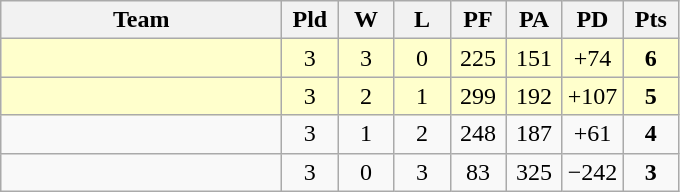<table class=wikitable style="text-align:center">
<tr>
<th width=180>Team</th>
<th width=30>Pld</th>
<th width=30>W</th>
<th width=30>L</th>
<th width=30>PF</th>
<th width=30>PA</th>
<th width=30>PD</th>
<th width=30>Pts</th>
</tr>
<tr bgcolor="#ffffcc">
<td align="left"></td>
<td>3</td>
<td>3</td>
<td>0</td>
<td>225</td>
<td>151</td>
<td>+74</td>
<td><strong>6</strong></td>
</tr>
<tr bgcolor="#ffffcc">
<td align="left"></td>
<td>3</td>
<td>2</td>
<td>1</td>
<td>299</td>
<td>192</td>
<td>+107</td>
<td><strong>5</strong></td>
</tr>
<tr>
<td align="left"></td>
<td>3</td>
<td>1</td>
<td>2</td>
<td>248</td>
<td>187</td>
<td>+61</td>
<td><strong>4</strong></td>
</tr>
<tr>
<td align="left"></td>
<td>3</td>
<td>0</td>
<td>3</td>
<td>83</td>
<td>325</td>
<td>−242</td>
<td><strong>3</strong></td>
</tr>
</table>
